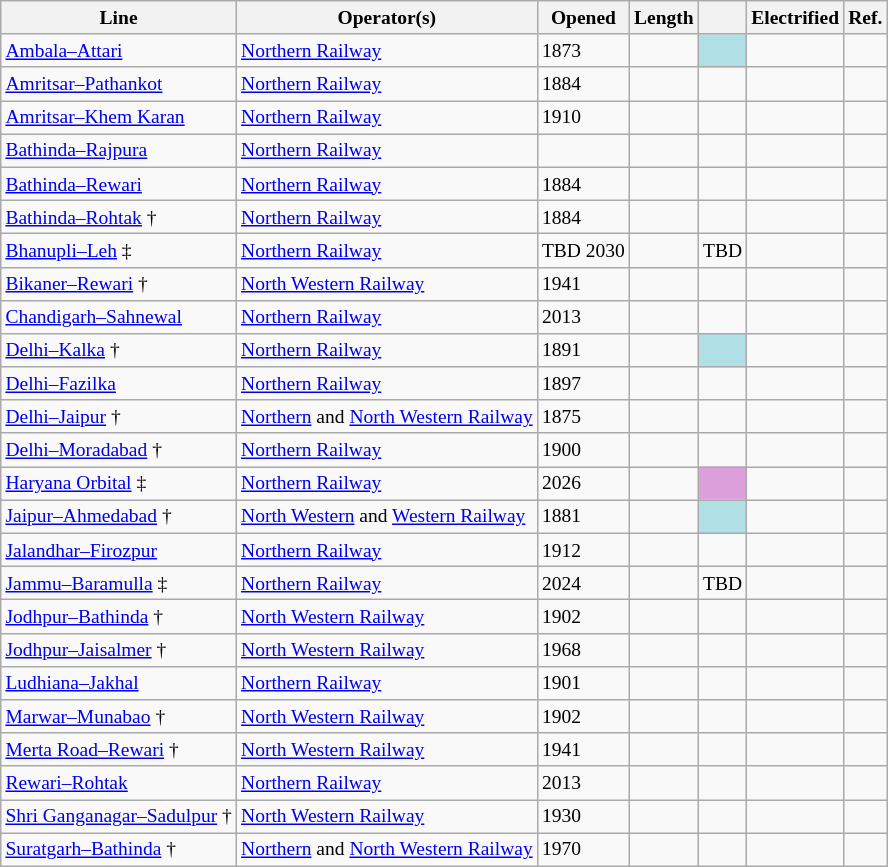<table class="wikitable sortable" style="font-size:small;">
<tr>
<th>Line</th>
<th>Operator(s)</th>
<th>Opened</th>
<th>Length</th>
<th></th>
<th>Electrified</th>
<th>Ref.</th>
</tr>
<tr>
<td><a href='#'>Ambala–Attari</a></td>
<td><a href='#'>Northern Railway</a></td>
<td>1873</td>
<td></td>
<td style="background-color:#B0E0E6";></td>
<td></td>
<td></td>
</tr>
<tr>
<td><a href='#'>Amritsar–Pathankot</a></td>
<td><a href='#'>Northern Railway</a></td>
<td>1884</td>
<td></td>
<td></td>
<td></td>
<td></td>
</tr>
<tr>
<td><a href='#'>Amritsar–Khem Karan</a></td>
<td><a href='#'>Northern Railway</a></td>
<td>1910</td>
<td></td>
<td></td>
<td></td>
<td></td>
</tr>
<tr>
<td><a href='#'>Bathinda–Rajpura</a></td>
<td><a href='#'>Northern Railway</a></td>
<td></td>
<td></td>
<td></td>
<td></td>
<td></td>
</tr>
<tr>
<td><a href='#'>Bathinda–Rewari</a></td>
<td><a href='#'>Northern Railway</a></td>
<td>1884</td>
<td></td>
<td></td>
<td></td>
<td></td>
</tr>
<tr>
<td><a href='#'>Bathinda–Rohtak</a> †</td>
<td><a href='#'>Northern Railway</a></td>
<td>1884</td>
<td></td>
<td></td>
<td></td>
<td></td>
</tr>
<tr>
<td><a href='#'>Bhanupli–Leh</a> ‡</td>
<td><a href='#'>Northern Railway</a></td>
<td>TBD 2030</td>
<td></td>
<td>TBD</td>
<td></td>
<td></td>
</tr>
<tr>
<td><a href='#'>Bikaner–Rewari</a> †</td>
<td><a href='#'>North Western Railway</a></td>
<td>1941</td>
<td></td>
<td></td>
<td></td>
<td></td>
</tr>
<tr>
<td><a href='#'>Chandigarh–Sahnewal</a></td>
<td><a href='#'>Northern Railway</a></td>
<td>2013</td>
<td></td>
<td></td>
<td></td>
<td></td>
</tr>
<tr>
<td><a href='#'>Delhi–Kalka</a> †</td>
<td><a href='#'>Northern Railway</a></td>
<td>1891</td>
<td></td>
<td style="background-color:#B0E0E6";></td>
<td></td>
<td></td>
</tr>
<tr>
<td><a href='#'>Delhi–Fazilka</a></td>
<td><a href='#'>Northern Railway</a></td>
<td>1897</td>
<td></td>
<td></td>
<td></td>
<td></td>
</tr>
<tr>
<td><a href='#'>Delhi–Jaipur</a> †</td>
<td><a href='#'>Northern</a> and <a href='#'>North Western Railway</a></td>
<td>1875</td>
<td></td>
<td></td>
<td></td>
<td></td>
</tr>
<tr>
<td><a href='#'>Delhi–Moradabad</a> †</td>
<td><a href='#'>Northern Railway</a></td>
<td>1900</td>
<td></td>
<td></td>
<td></td>
<td></td>
</tr>
<tr>
<td><a href='#'>Haryana Orbital</a> ‡</td>
<td><a href='#'>Northern Railway</a></td>
<td>2026</td>
<td></td>
<td style="background-color:#DDA0DD;"></td>
<td></td>
<td></td>
</tr>
<tr>
<td><a href='#'>Jaipur–Ahmedabad</a> †</td>
<td><a href='#'>North Western</a> and <a href='#'>Western Railway</a></td>
<td>1881</td>
<td></td>
<td style="background-color:#B0E0E6";></td>
<td></td>
<td></td>
</tr>
<tr>
<td><a href='#'>Jalandhar–Firozpur</a></td>
<td><a href='#'>Northern Railway</a></td>
<td>1912</td>
<td></td>
<td></td>
<td></td>
<td></td>
</tr>
<tr>
<td><a href='#'>Jammu–Baramulla</a> ‡</td>
<td><a href='#'>Northern Railway</a></td>
<td>2024</td>
<td></td>
<td>TBD</td>
<td></td>
<td></td>
</tr>
<tr>
<td><a href='#'>Jodhpur–Bathinda</a> †</td>
<td><a href='#'>North Western Railway</a></td>
<td>1902</td>
<td></td>
<td></td>
<td></td>
<td></td>
</tr>
<tr>
<td><a href='#'>Jodhpur–Jaisalmer</a> †</td>
<td><a href='#'>North Western Railway</a></td>
<td>1968</td>
<td></td>
<td></td>
<td></td>
<td></td>
</tr>
<tr>
<td><a href='#'>Ludhiana–Jakhal</a></td>
<td><a href='#'>Northern Railway</a></td>
<td>1901</td>
<td></td>
<td></td>
<td></td>
<td></td>
</tr>
<tr>
<td><a href='#'>Marwar–Munabao</a> †</td>
<td><a href='#'>North Western Railway</a></td>
<td>1902</td>
<td></td>
<td></td>
<td></td>
<td></td>
</tr>
<tr>
<td><a href='#'>Merta Road–Rewari</a> †</td>
<td><a href='#'>North Western Railway</a></td>
<td>1941</td>
<td></td>
<td></td>
<td></td>
<td></td>
</tr>
<tr>
<td><a href='#'>Rewari–Rohtak</a></td>
<td><a href='#'>Northern Railway</a></td>
<td>2013</td>
<td></td>
<td></td>
<td></td>
<td></td>
</tr>
<tr>
<td><a href='#'>Shri Ganganagar–Sadulpur</a> †</td>
<td><a href='#'>North Western Railway</a></td>
<td>1930</td>
<td></td>
<td></td>
<td></td>
<td></td>
</tr>
<tr>
<td><a href='#'>Suratgarh–Bathinda</a> †</td>
<td><a href='#'>Northern</a> and <a href='#'>North Western Railway</a></td>
<td>1970</td>
<td></td>
<td></td>
<td></td>
<td></td>
</tr>
</table>
